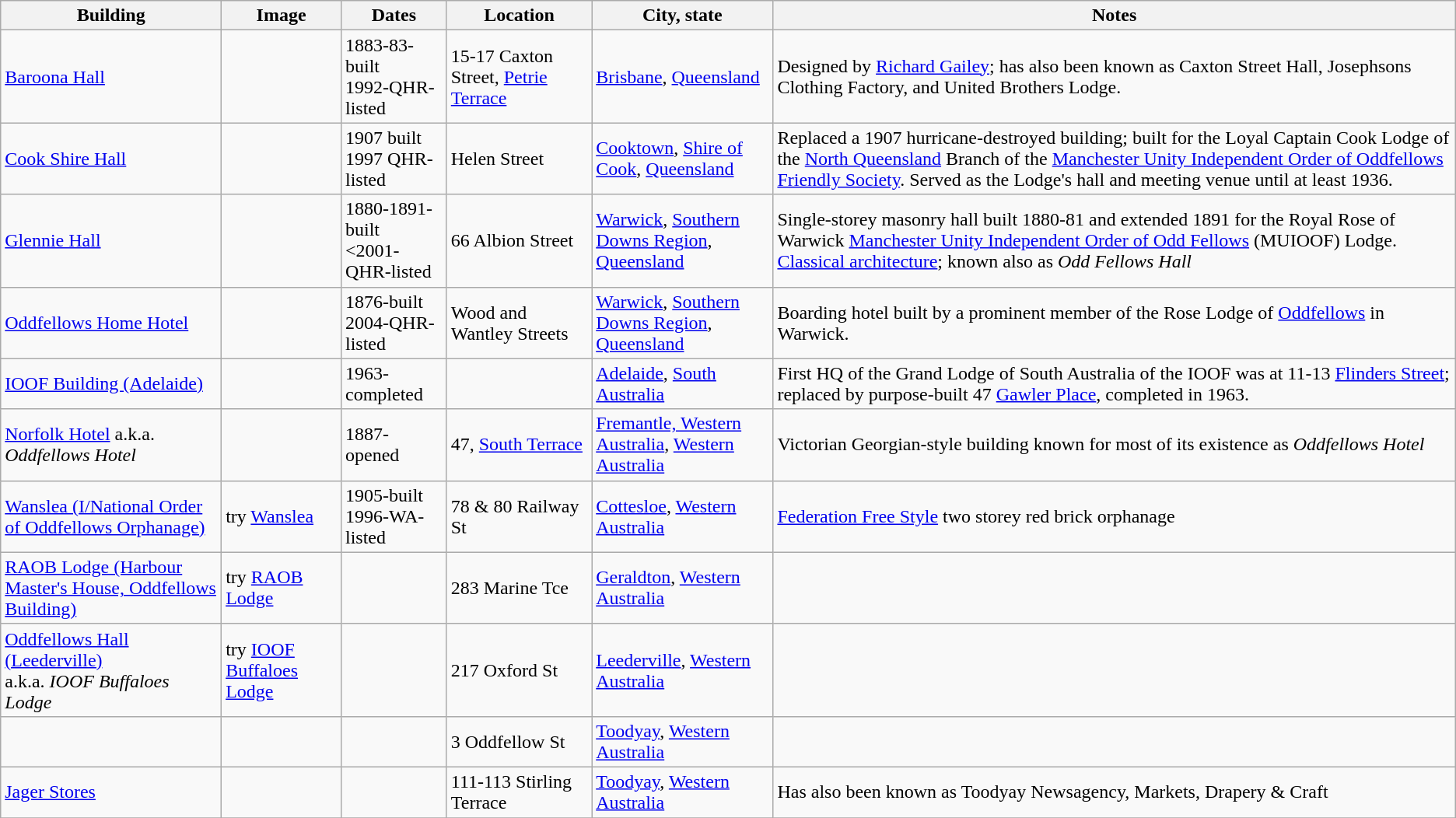<table class="wikitable sortable">
<tr>
<th>Building<br></th>
<th class="unsortable">Image</th>
<th>Dates</th>
<th>Location</th>
<th>City, state</th>
<th class="unsortable">Notes</th>
</tr>
<tr>
<td><a href='#'>Baroona Hall</a></td>
<td></td>
<td>1883-83-built<br>1992-QHR-listed</td>
<td>15-17 Caxton Street, <a href='#'>Petrie Terrace</a><br></td>
<td><a href='#'>Brisbane</a>, <a href='#'>Queensland</a></td>
<td>Designed by <a href='#'>Richard Gailey</a>; has also been known as Caxton Street Hall, Josephsons Clothing Factory, and United Brothers Lodge.</td>
</tr>
<tr>
<td><a href='#'>Cook Shire Hall</a></td>
<td></td>
<td>1907 built<br>1997 QHR-listed</td>
<td>Helen Street<br></td>
<td><a href='#'>Cooktown</a>, <a href='#'>Shire of Cook</a>, <a href='#'>Queensland</a></td>
<td>Replaced a 1907 hurricane-destroyed building;  built for the Loyal Captain Cook Lodge of the <a href='#'>North Queensland</a> Branch of the <a href='#'>Manchester Unity Independent Order of Oddfellows Friendly Society</a>.  Served as the Lodge's hall and meeting venue until at least 1936.</td>
</tr>
<tr>
<td><a href='#'>Glennie Hall</a></td>
<td></td>
<td>1880-1891-built<br><2001-QHR-listed</td>
<td>66 Albion Street<br></td>
<td><a href='#'>Warwick</a>, <a href='#'>Southern Downs Region</a>, <a href='#'>Queensland</a></td>
<td>Single-storey masonry hall built 1880-81 and extended 1891 for the Royal Rose of Warwick <a href='#'>Manchester Unity Independent Order of Odd Fellows</a> (MUIOOF) Lodge. <a href='#'>Classical architecture</a>; known also as <em>Odd Fellows Hall</em></td>
</tr>
<tr>
<td><a href='#'>Oddfellows Home Hotel</a></td>
<td></td>
<td>1876-built<br>2004-QHR-listed</td>
<td>Wood and Wantley Streets<br></td>
<td><a href='#'>Warwick</a>, <a href='#'>Southern Downs Region</a>, <a href='#'>Queensland</a></td>
<td>Boarding hotel built by a prominent member of the Rose Lodge of <a href='#'>Oddfellows</a> in Warwick.</td>
</tr>
<tr>
<td><a href='#'>IOOF Building (Adelaide)</a></td>
<td></td>
<td>1963-completed</td>
<td></td>
<td><a href='#'>Adelaide</a>, <a href='#'>South Australia</a></td>
<td>First HQ of the Grand Lodge of South Australia of the IOOF was at 11-13 <a href='#'>Flinders Street</a>; replaced by purpose-built 47 <a href='#'>Gawler Place</a>, completed in 1963.</td>
</tr>
<tr>
<td><a href='#'>Norfolk Hotel</a> a.k.a. <em>Oddfellows Hotel</em></td>
<td></td>
<td>1887-opened</td>
<td>47, <a href='#'>South Terrace</a><br></td>
<td><a href='#'>Fremantle, Western Australia</a>, <a href='#'>Western Australia</a></td>
<td>Victorian Georgian-style building known for most of its existence as <em>Oddfellows Hotel</em></td>
</tr>
<tr>
<td><a href='#'>Wanslea (I/National Order of Oddfellows Orphanage)</a></td>
<td>try <a href='#'>Wanslea</a></td>
<td>1905-built<br>1996-WA-listed</td>
<td>78 & 80 Railway St</td>
<td><a href='#'>Cottesloe</a>, <a href='#'>Western Australia</a></td>
<td><a href='#'>Federation Free Style</a> two storey red brick orphanage</td>
</tr>
<tr>
<td><a href='#'>RAOB Lodge (Harbour Master's House, Oddfellows Building)</a></td>
<td>try <a href='#'>RAOB Lodge</a></td>
<td></td>
<td>283 Marine Tce</td>
<td><a href='#'>Geraldton</a>, <a href='#'>Western Australia</a></td>
<td></td>
</tr>
<tr>
<td><a href='#'>Oddfellows Hall (Leederville)</a><br>a.k.a. <em>IOOF Buffaloes Lodge</em></td>
<td>try <a href='#'>IOOF Buffaloes Lodge</a></td>
<td></td>
<td>217 Oxford St</td>
<td><a href='#'>Leederville</a>, <a href='#'>Western Australia</a></td>
<td></td>
</tr>
<tr>
<td></td>
<td></td>
<td></td>
<td>3 Oddfellow St</td>
<td><a href='#'>Toodyay</a>, <a href='#'>Western Australia</a></td>
<td></td>
</tr>
<tr>
<td><a href='#'>Jager Stores</a></td>
<td></td>
<td></td>
<td>111-113 Stirling Terrace</td>
<td><a href='#'>Toodyay</a>, <a href='#'>Western Australia</a></td>
<td>Has also been known as Toodyay Newsagency, Markets, Drapery & Craft</td>
</tr>
<tr>
</tr>
</table>
